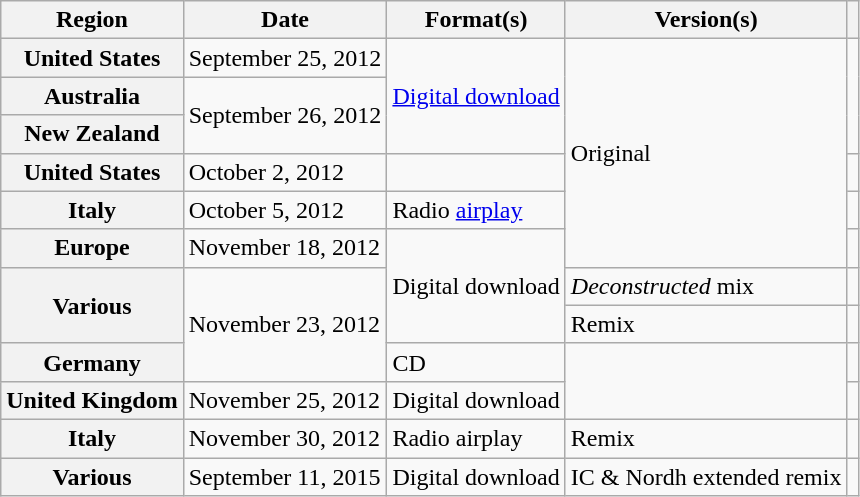<table class="wikitable plainrowheaders">
<tr>
<th scope="col">Region</th>
<th scope="col">Date</th>
<th scope="col">Format(s)</th>
<th scope="col">Version(s)</th>
<th scope="col"></th>
</tr>
<tr>
<th scope="row">United States</th>
<td>September 25, 2012</td>
<td rowspan="3"><a href='#'>Digital download</a></td>
<td rowspan="6">Original</td>
<td align="center" rowspan="3"></td>
</tr>
<tr>
<th scope="row">Australia</th>
<td rowspan="2">September 26, 2012</td>
</tr>
<tr>
<th scope="row">New Zealand</th>
</tr>
<tr>
<th scope="row">United States</th>
<td>October 2, 2012</td>
<td></td>
<td align="center"></td>
</tr>
<tr>
<th scope="row">Italy</th>
<td>October 5, 2012</td>
<td>Radio <a href='#'>airplay</a></td>
<td align="center"></td>
</tr>
<tr>
<th scope="row">Europe</th>
<td>November 18, 2012</td>
<td rowspan="3">Digital download</td>
<td align="center"></td>
</tr>
<tr>
<th rowspan="2" scope="row">Various</th>
<td rowspan="3">November 23, 2012</td>
<td><em>Deconstructed</em> mix</td>
<td align="center"></td>
</tr>
<tr>
<td>Remix</td>
<td align="center"></td>
</tr>
<tr>
<th scope="row">Germany</th>
<td>CD</td>
<td rowspan="2"></td>
<td align="center"></td>
</tr>
<tr>
<th scope="row">United Kingdom</th>
<td>November 25, 2012</td>
<td>Digital download</td>
<td align="center"></td>
</tr>
<tr>
<th scope="row">Italy</th>
<td>November 30, 2012</td>
<td>Radio airplay</td>
<td>Remix</td>
<td align="center"></td>
</tr>
<tr>
<th scope="row">Various</th>
<td>September 11, 2015</td>
<td>Digital download</td>
<td>IC & Nordh extended remix</td>
<td align="center"></td>
</tr>
</table>
